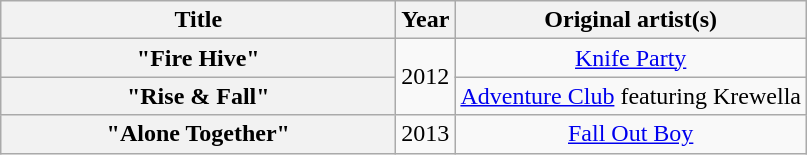<table class="wikitable plainrowheaders" style="text-align:center;">
<tr>
<th scope="col" style="width:16em;">Title</th>
<th scope="col">Year</th>
<th scope="col">Original artist(s)</th>
</tr>
<tr>
<th scope="row">"Fire Hive"</th>
<td rowspan="2">2012</td>
<td><a href='#'>Knife Party</a></td>
</tr>
<tr>
<th scope="row">"Rise & Fall"</th>
<td><a href='#'>Adventure Club</a> featuring Krewella</td>
</tr>
<tr>
<th scope="row">"Alone Together"</th>
<td>2013</td>
<td><a href='#'>Fall Out Boy</a></td>
</tr>
</table>
